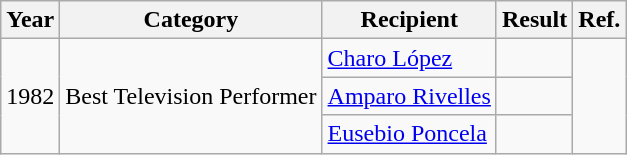<table class = "wikitable sortable">
<tr>
<th>Year</th>
<th>Category</th>
<th>Recipient</th>
<th>Result</th>
<th>Ref.</th>
</tr>
<tr>
<td rowspan=3>1982</td>
<td rowspan=3>Best Television Performer</td>
<td><a href='#'>Charo López</a></td>
<td></td>
<td rowspan=3></td>
</tr>
<tr>
<td><a href='#'>Amparo Rivelles</a></td>
<td></td>
</tr>
<tr>
<td><a href='#'>Eusebio Poncela</a></td>
<td></td>
</tr>
</table>
